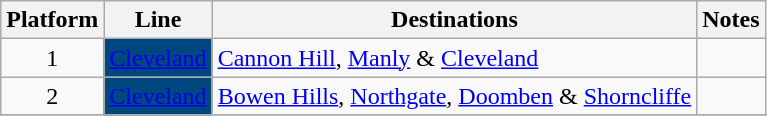<table class="wikitable" style="float: none; margin: 0.5em; ">
<tr>
<th>Platform</th>
<th>Line</th>
<th>Destinations</th>
<th>Notes</th>
</tr>
<tr>
<td rowspan="1" style="text-align:center;">1</td>
<td style=background:#00467f><a href='#'><span>Cleveland</span></a></td>
<td><a href='#'>Cannon Hill</a>, <a href='#'>Manly</a> & <a href='#'>Cleveland</a></td>
<td></td>
</tr>
<tr>
<td rowspan="1" style="text-align:center;">2</td>
<td style=background:#00467f><a href='#'><span>Cleveland</span></a></td>
<td><a href='#'>Bowen Hills</a>, <a href='#'>Northgate</a>, <a href='#'>Doomben</a> & <a href='#'>Shorncliffe</a></td>
<td></td>
</tr>
<tr>
</tr>
</table>
